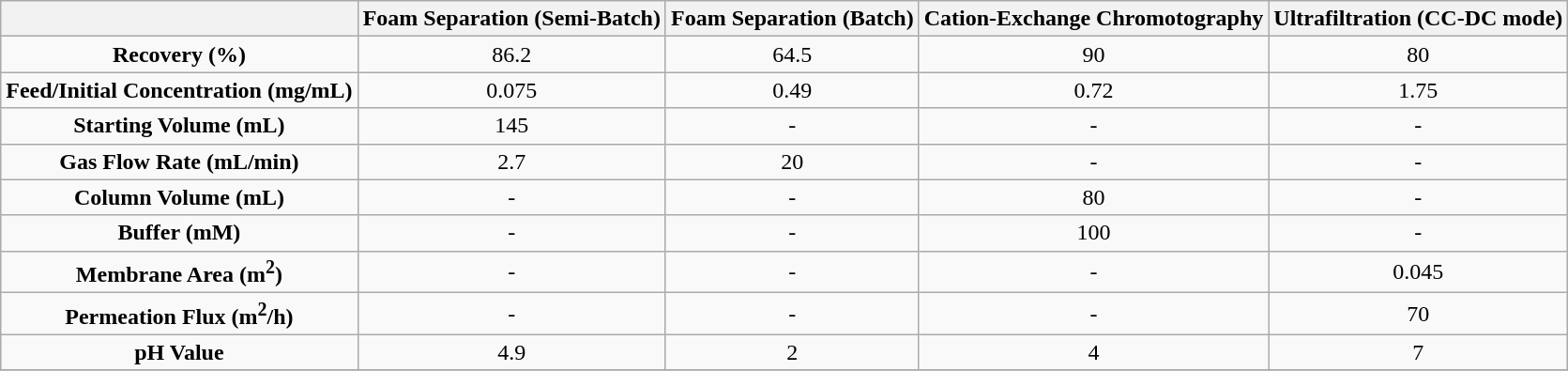<table class="wikitable" style="text-align:center">
<tr>
<th></th>
<th>Foam Separation (Semi-Batch)</th>
<th>Foam Separation (Batch)</th>
<th>Cation-Exchange Chromotography</th>
<th>Ultrafiltration (CC-DC mode)</th>
</tr>
<tr>
<td><strong>Recovery (%)</strong></td>
<td>86.2</td>
<td>64.5</td>
<td>90</td>
<td>80</td>
</tr>
<tr>
<td><strong>Feed/Initial Concentration (mg/mL)</strong></td>
<td>0.075</td>
<td>0.49</td>
<td>0.72</td>
<td>1.75</td>
</tr>
<tr>
<td><strong>Starting Volume (mL)</strong></td>
<td>145</td>
<td>-</td>
<td>-</td>
<td>-</td>
</tr>
<tr>
<td><strong>Gas Flow Rate (mL/min)</strong></td>
<td>2.7</td>
<td>20</td>
<td>-</td>
<td>-</td>
</tr>
<tr>
<td><strong>Column Volume (mL)</strong></td>
<td>-</td>
<td>-</td>
<td>80</td>
<td>-</td>
</tr>
<tr>
<td><strong>Buffer (mM)</strong></td>
<td>-</td>
<td>-</td>
<td>100</td>
<td>-</td>
</tr>
<tr>
<td><strong>Membrane Area (m<sup>2</sup>)</strong></td>
<td>-</td>
<td>-</td>
<td>-</td>
<td>0.045</td>
</tr>
<tr>
<td><strong>Permeation Flux (m<sup>2</sup>/h)</strong></td>
<td>-</td>
<td>-</td>
<td>-</td>
<td>70</td>
</tr>
<tr>
<td><strong>pH Value</strong></td>
<td>4.9</td>
<td>2</td>
<td>4</td>
<td>7</td>
</tr>
<tr>
</tr>
</table>
